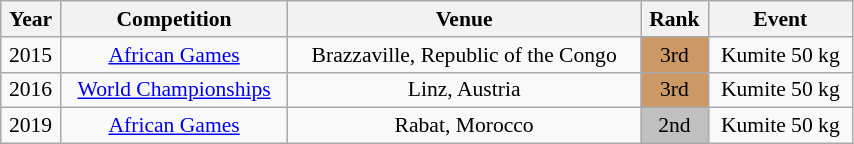<table class="wikitable sortable" width=45% style="font-size:90%; text-align:center;">
<tr>
<th>Year</th>
<th>Competition</th>
<th>Venue</th>
<th>Rank</th>
<th>Event</th>
</tr>
<tr>
<td>2015</td>
<td><a href='#'>African Games</a></td>
<td>Brazzaville, Republic of the Congo</td>
<td bgcolor="cc9966">3rd</td>
<td>Kumite 50 kg</td>
</tr>
<tr>
<td>2016</td>
<td><a href='#'>World Championships</a></td>
<td>Linz, Austria</td>
<td bgcolor="cc9966">3rd</td>
<td>Kumite 50 kg</td>
</tr>
<tr>
<td>2019</td>
<td><a href='#'>African Games</a></td>
<td>Rabat, Morocco</td>
<td bgcolor="silver">2nd</td>
<td>Kumite 50 kg</td>
</tr>
</table>
